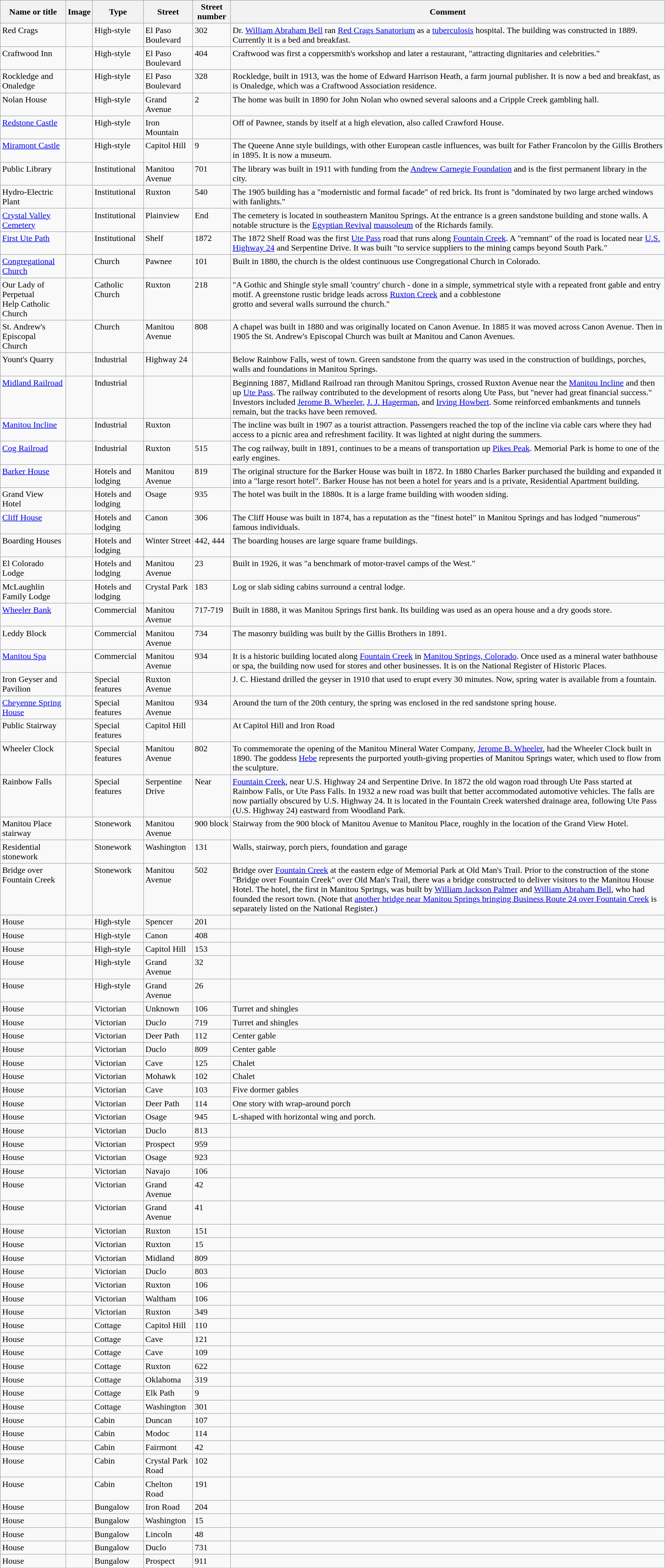<table class="wikitable sortable">
<tr>
<th scope="col">Name or title</th>
<th scope="col">Image</th>
<th scope="col">Type</th>
<th scope="col">Street</th>
<th scope="col">Street number</th>
<th scope="col">Comment</th>
</tr>
<tr valign="top">
<td>Red Crags</td>
<td></td>
<td>High-style</td>
<td>El Paso Boulevard</td>
<td>302</td>
<td>Dr. <a href='#'>William Abraham Bell</a> ran <a href='#'>Red Crags Sanatorium</a> as a <a href='#'>tuberculosis</a> hospital. The building was constructed in 1889. Currently it is a bed and breakfast.</td>
</tr>
<tr valign="top">
<td>Craftwood Inn</td>
<td></td>
<td>High-style</td>
<td>El Paso Boulevard</td>
<td>404</td>
<td>Craftwood was first a coppersmith's workshop and later a restaurant, "attracting dignitaries and celebrities."</td>
</tr>
<tr valign="top">
<td>Rockledge and Onaledge</td>
<td></td>
<td>High-style</td>
<td>El Paso Boulevard</td>
<td>328</td>
<td>Rockledge, built in 1913, was the home of Edward Harrison Heath, a farm journal publisher. It is now a bed and breakfast, as is Onaledge, which was a Craftwood Association residence.</td>
</tr>
<tr valign="top">
<td>Nolan House</td>
<td></td>
<td>High-style</td>
<td>Grand Avenue</td>
<td>2</td>
<td>The home was built in 1890 for John Nolan who owned several saloons and a Cripple Creek gambling hall.</td>
</tr>
<tr valign="top">
<td><a href='#'>Redstone Castle</a></td>
<td></td>
<td>High-style</td>
<td>Iron Mountain</td>
<td></td>
<td>Off of Pawnee, stands by itself at a high elevation, also called Crawford House.</td>
</tr>
<tr valign="top">
<td><a href='#'>Miramont Castle</a></td>
<td></td>
<td>High-style</td>
<td>Capitol Hill</td>
<td>9</td>
<td>The Queene Anne style buildings, with other European castle influences, was built for Father Francolon by the Gillis Brothers in 1895. It is now a museum.</td>
</tr>
<tr valign="top">
<td>Public Library</td>
<td></td>
<td>Institutional</td>
<td>Manitou Avenue</td>
<td>701</td>
<td>The library was built in 1911 with funding from the <a href='#'>Andrew Carnegie Foundation</a> and is the first permanent library in the city.</td>
</tr>
<tr valign="top">
<td>Hydro-Electric Plant</td>
<td></td>
<td>Institutional</td>
<td>Ruxton</td>
<td>540</td>
<td>The 1905 building has a "modernistic and formal facade" of red brick. Its front is "dominated by two large arched windows with fanlights."</td>
</tr>
<tr valign="top">
<td><a href='#'>Crystal Valley Cemetery</a></td>
<td></td>
<td>Institutional</td>
<td>Plainview</td>
<td>End</td>
<td>The cemetery is located in southeastern Manitou Springs. At the entrance is a green sandstone building and stone walls. A notable structure is the <a href='#'>Egyptian Revival</a> <a href='#'>mausoleum</a> of the Richards family.</td>
</tr>
<tr valign="top">
<td><a href='#'>First Ute Path</a></td>
<td></td>
<td>Institutional</td>
<td>Shelf</td>
<td>1872</td>
<td>The 1872 Shelf Road was the first <a href='#'>Ute Pass</a> road that runs along <a href='#'>Fountain Creek</a>. A "remnant" of the road is located near <a href='#'>U.S. Highway 24</a> and Serpentine Drive. It was built "to service suppliers to the mining camps beyond South Park."</td>
</tr>
<tr valign="top">
<td><a href='#'>Congregational Church</a></td>
<td></td>
<td>Church</td>
<td>Pawnee</td>
<td>101</td>
<td>Built in 1880, the church is the oldest continuous use Congregational Church in Colorado.</td>
</tr>
<tr valign="top">
<td>Our Lady of Perpetual<br> Help Catholic Church</td>
<td></td>
<td>Catholic Church</td>
<td>Ruxton</td>
<td>218</td>
<td>"A Gothic and Shingle style small 'country' church - done in a simple, symmetrical style with a repeated front gable and entry motif. A greenstone rustic bridge leads across <a href='#'>Ruxton Creek</a> and a cobblestone<br>grotto and several walls surround the church."</td>
</tr>
<tr valign="top">
<td>St. Andrew's Episcopal<br> Church</td>
<td></td>
<td>Church</td>
<td>Manitou Avenue</td>
<td>808</td>
<td>A chapel was built in 1880 and was originally located on Canon Avenue. In 1885 it was moved across Canon Avenue. Then in 1905 the St. Andrew's Episcopal Church was built at Manitou and Canon Avenues.</td>
</tr>
<tr valign="top">
<td>Yount's Quarry</td>
<td></td>
<td>Industrial</td>
<td>Highway 24</td>
<td></td>
<td>Below Rainbow Falls, west of town. Green sandstone from the quarry was used in the construction of buildings, porches, walls and foundations in Manitou Springs.</td>
</tr>
<tr valign="top">
<td><a href='#'>Midland Railroad</a></td>
<td></td>
<td>Industrial</td>
<td></td>
<td></td>
<td>Beginning 1887, Midland Railroad ran through Manitou Springs, crossed Ruxton Avenue near the <a href='#'>Manitou Incline</a> and then up <a href='#'>Ute Pass</a>. The railway contributed to the development of resorts along Ute Pass, but "never had great financial success." Investors included <a href='#'>Jerome B. Wheeler</a>, <a href='#'>J. J. Hagerman</a>, and <a href='#'>Irving Howbert</a>. Some reinforced embankments and tunnels remain, but the tracks have been removed.</td>
</tr>
<tr valign="top">
<td><a href='#'>Manitou Incline</a></td>
<td></td>
<td>Industrial</td>
<td>Ruxton</td>
<td></td>
<td>The incline was built in 1907 as a tourist attraction. Passengers reached the top of the incline via cable cars where they had access to a picnic area and refreshment facility. It was lighted at night during the summers.</td>
</tr>
<tr valign="top">
<td><a href='#'>Cog Railroad</a></td>
<td></td>
<td>Industrial</td>
<td>Ruxton</td>
<td>515</td>
<td>The cog railway, built in 1891, continues to be a means of transportation up <a href='#'>Pikes Peak</a>. Memorial Park is home to one of the early engines.</td>
</tr>
<tr valign="top">
<td><a href='#'>Barker House</a></td>
<td></td>
<td>Hotels and lodging</td>
<td>Manitou Avenue</td>
<td>819</td>
<td>The original structure for the Barker House was built in 1872. In 1880 Charles Barker purchased the building and expanded it into a "large resort hotel".  Barker House has not been a hotel for years and is a private, Residential Apartment building.</td>
</tr>
<tr valign="top">
<td>Grand View Hotel</td>
<td></td>
<td>Hotels and lodging</td>
<td>Osage</td>
<td>935</td>
<td>The hotel was built in the 1880s. It is a large frame building with wooden siding.</td>
</tr>
<tr valign="top">
<td><a href='#'>Cliff House</a></td>
<td></td>
<td>Hotels and lodging</td>
<td>Canon</td>
<td>306</td>
<td>The Cliff House was built in 1874, has a reputation as the "finest hotel" in Manitou Springs and has lodged "numerous" famous individuals.</td>
</tr>
<tr valign="top">
<td>Boarding Houses</td>
<td></td>
<td>Hotels and lodging</td>
<td>Winter Street</td>
<td>442, 444</td>
<td>The boarding houses are large square frame buildings.</td>
</tr>
<tr valign="top">
<td>El Colorado Lodge</td>
<td></td>
<td>Hotels and lodging</td>
<td>Manitou Avenue</td>
<td>23</td>
<td>Built in 1926, it was "a benchmark of motor-travel camps of the West."</td>
</tr>
<tr valign="top">
<td>McLaughlin Family Lodge</td>
<td></td>
<td>Hotels and lodging</td>
<td>Crystal Park</td>
<td>183</td>
<td>Log or slab siding cabins surround a central lodge.</td>
</tr>
<tr valign="top">
<td><a href='#'>Wheeler Bank</a></td>
<td></td>
<td>Commercial</td>
<td>Manitou Avenue</td>
<td>717-719</td>
<td>Built in 1888, it was Manitou Springs first bank. Its building was used as an opera house and a dry goods store.</td>
</tr>
<tr valign="top">
<td>Leddy Block</td>
<td></td>
<td>Commercial</td>
<td>Manitou Avenue</td>
<td>734</td>
<td>The masonry building was built by the Gillis Brothers in 1891.</td>
</tr>
<tr valign="top">
<td><a href='#'>Manitou Spa</a></td>
<td></td>
<td>Commercial</td>
<td>Manitou Avenue</td>
<td>934</td>
<td>It is a historic building located along <a href='#'>Fountain Creek</a> in <a href='#'>Manitou Springs, Colorado</a>. Once used as a mineral water bathhouse or spa, the building now used for stores and other businesses. It is on the National Register of Historic Places.</td>
</tr>
<tr valign="top">
<td>Iron Geyser and Pavilion</td>
<td></td>
<td>Special features</td>
<td>Ruxton Avenue</td>
<td></td>
<td>J. C. Hiestand drilled the geyser in 1910 that used to erupt every 30 minutes. Now, spring water is available from a fountain.</td>
</tr>
<tr valign="top">
<td><a href='#'>Cheyenne Spring House</a></td>
<td></td>
<td>Special features</td>
<td>Manitou Avenue</td>
<td>934</td>
<td>Around the turn of the 20th century, the spring was enclosed in the red sandstone spring house.</td>
</tr>
<tr valign="top">
<td>Public Stairway</td>
<td></td>
<td>Special features</td>
<td>Capitol Hill</td>
<td></td>
<td>At Capitol Hill and Iron Road</td>
</tr>
<tr valign="top">
<td>Wheeler Clock</td>
<td></td>
<td>Special features</td>
<td>Manitou Avenue</td>
<td>802</td>
<td>To commemorate the opening of the Manitou Mineral Water Company, <a href='#'>Jerome B. Wheeler</a>, had the Wheeler Clock built in 1890. The goddess <a href='#'>Hebe</a> represents the purported youth-giving properties of Manitou Springs water, which used to flow from the sculpture.</td>
</tr>
<tr valign="top">
<td>Rainbow Falls</td>
<td></td>
<td>Special features</td>
<td>Serpentine Drive</td>
<td>Near</td>
<td><a href='#'>Fountain Creek</a>, near U.S. Highway 24 and Serpentine Drive. In 1872 the old wagon road through Ute Pass started at Rainbow Falls, or Ute Pass Falls. In 1932 a new road was built that better accommodated automotive vehicles.  The falls are now partially obscured by U.S. Highway 24. It is located in the Fountain Creek watershed drainage area, following Ute Pass (U.S. Highway 24) eastward from Woodland Park.</td>
</tr>
<tr valign="top">
<td>Manitou Place stairway</td>
<td></td>
<td>Stonework</td>
<td>Manitou Avenue</td>
<td>900 block</td>
<td>Stairway from the 900 block of Manitou Avenue to Manitou Place, roughly in the location of the Grand View Hotel.</td>
</tr>
<tr valign="top">
<td>Residential stonework</td>
<td></td>
<td>Stonework</td>
<td>Washington</td>
<td>131</td>
<td>Walls, stairway, porch piers, foundation and garage</td>
</tr>
<tr valign="top" id="Bridge over Fountain Creek">
<td>Bridge over Fountain Creek</td>
<td></td>
<td>Stonework</td>
<td>Manitou Avenue</td>
<td>502</td>
<td>Bridge over <a href='#'>Fountain Creek</a> at the eastern edge of Memorial Park at Old Man's Trail. Prior to the construction of the stone "Bridge over Fountain Creek" over Old Man's Trail, there was a bridge constructed to deliver visitors to the Manitou House Hotel. The hotel, the first in Manitou Springs, was built by <a href='#'>William Jackson Palmer</a> and <a href='#'>William Abraham Bell</a>, who had founded the resort town.  (Note that <a href='#'>another bridge near Manitou Springs bringing Business Route 24 over Fountain Creek</a> is separately listed on the National Register.)</td>
</tr>
<tr valign="top">
<td>House</td>
<td></td>
<td>High-style</td>
<td>Spencer</td>
<td>201</td>
<td></td>
</tr>
<tr valign="top">
<td>House</td>
<td></td>
<td>High-style</td>
<td>Canon</td>
<td>408</td>
<td></td>
</tr>
<tr valign="top">
<td>House</td>
<td></td>
<td>High-style</td>
<td>Capitol Hill</td>
<td>153</td>
<td></td>
</tr>
<tr valign="top">
<td>House</td>
<td></td>
<td>High-style</td>
<td>Grand Avenue</td>
<td>32</td>
<td></td>
</tr>
<tr valign="top">
<td>House</td>
<td></td>
<td>High-style</td>
<td>Grand Avenue</td>
<td>26</td>
<td></td>
</tr>
<tr valign="top">
<td>House</td>
<td></td>
<td>Victorian</td>
<td>Unknown</td>
<td>106</td>
<td>Turret and shingles</td>
</tr>
<tr valign="top">
<td>House</td>
<td></td>
<td>Victorian</td>
<td>Duclo</td>
<td>719</td>
<td>Turret and shingles</td>
</tr>
<tr valign="top">
<td>House</td>
<td></td>
<td>Victorian</td>
<td>Deer Path</td>
<td>112</td>
<td>Center gable</td>
</tr>
<tr valign="top">
<td>House</td>
<td></td>
<td>Victorian</td>
<td>Duclo</td>
<td>809</td>
<td>Center gable</td>
</tr>
<tr valign="top">
<td>House</td>
<td></td>
<td>Victorian</td>
<td>Cave</td>
<td>125</td>
<td>Chalet</td>
</tr>
<tr valign="top">
<td>House</td>
<td></td>
<td>Victorian</td>
<td>Mohawk</td>
<td>102</td>
<td>Chalet</td>
</tr>
<tr valign="top">
<td>House</td>
<td></td>
<td>Victorian</td>
<td>Cave</td>
<td>103</td>
<td>Five dormer gables</td>
</tr>
<tr valign="top">
<td>House</td>
<td></td>
<td>Victorian</td>
<td>Deer Path</td>
<td>114</td>
<td>One story with wrap-around porch</td>
</tr>
<tr valign="top">
<td>House</td>
<td></td>
<td>Victorian</td>
<td>Osage</td>
<td>945</td>
<td>L-shaped with horizontal wing and porch.</td>
</tr>
<tr valign="top">
<td>House</td>
<td></td>
<td>Victorian</td>
<td>Duclo</td>
<td>813</td>
<td></td>
</tr>
<tr valign="top">
<td>House</td>
<td></td>
<td>Victorian</td>
<td>Prospect</td>
<td>959</td>
<td></td>
</tr>
<tr valign="top">
<td>House</td>
<td></td>
<td>Victorian</td>
<td>Osage</td>
<td>923</td>
<td></td>
</tr>
<tr valign="top">
<td>House</td>
<td></td>
<td>Victorian</td>
<td>Navajo</td>
<td>106</td>
<td></td>
</tr>
<tr valign="top">
<td>House</td>
<td></td>
<td>Victorian</td>
<td>Grand Avenue</td>
<td>42</td>
<td></td>
</tr>
<tr valign="top">
<td>House</td>
<td></td>
<td>Victorian</td>
<td>Grand Avenue</td>
<td>41</td>
<td></td>
</tr>
<tr valign="top">
<td>House</td>
<td></td>
<td>Victorian</td>
<td>Ruxton</td>
<td>151</td>
<td></td>
</tr>
<tr valign="top">
<td>House</td>
<td></td>
<td>Victorian</td>
<td>Ruxton</td>
<td>15</td>
<td></td>
</tr>
<tr valign="top">
<td>House</td>
<td></td>
<td>Victorian</td>
<td>Midland</td>
<td>809</td>
<td></td>
</tr>
<tr valign="top">
<td>House</td>
<td></td>
<td>Victorian</td>
<td>Duclo</td>
<td>803</td>
<td></td>
</tr>
<tr valign="top">
<td>House</td>
<td></td>
<td>Victorian</td>
<td>Ruxton</td>
<td>106</td>
<td></td>
</tr>
<tr valign="top">
<td>House</td>
<td></td>
<td>Victorian</td>
<td>Waltham</td>
<td>106</td>
<td></td>
</tr>
<tr valign="top">
<td>House</td>
<td></td>
<td>Victorian</td>
<td>Ruxton</td>
<td>349</td>
<td></td>
</tr>
<tr valign="top">
<td>House</td>
<td></td>
<td>Cottage</td>
<td>Capitol Hill</td>
<td>110</td>
<td></td>
</tr>
<tr valign="top">
<td>House</td>
<td></td>
<td>Cottage</td>
<td>Cave</td>
<td>121</td>
<td></td>
</tr>
<tr valign="top">
<td>House</td>
<td></td>
<td>Cottage</td>
<td>Cave</td>
<td>109</td>
<td></td>
</tr>
<tr valign="top">
<td>House</td>
<td></td>
<td>Cottage</td>
<td>Ruxton</td>
<td>622</td>
<td></td>
</tr>
<tr valign="top">
<td>House</td>
<td></td>
<td>Cottage</td>
<td>Oklahoma</td>
<td>319</td>
<td></td>
</tr>
<tr valign="top">
<td>House</td>
<td></td>
<td>Cottage</td>
<td>Elk Path</td>
<td>9</td>
<td></td>
</tr>
<tr valign="top">
<td>House</td>
<td></td>
<td>Cottage</td>
<td>Washington</td>
<td>301</td>
<td></td>
</tr>
<tr valign="top">
<td>House</td>
<td></td>
<td>Cabin</td>
<td>Duncan</td>
<td>107</td>
<td></td>
</tr>
<tr valign="top">
<td>House</td>
<td></td>
<td>Cabin</td>
<td>Modoc</td>
<td>114</td>
<td></td>
</tr>
<tr valign="top">
<td>House</td>
<td></td>
<td>Cabin</td>
<td>Fairmont</td>
<td>42</td>
<td></td>
</tr>
<tr valign="top">
<td>House</td>
<td></td>
<td>Cabin</td>
<td>Crystal Park Road</td>
<td>102</td>
<td></td>
</tr>
<tr valign="top">
<td>House</td>
<td></td>
<td>Cabin</td>
<td>Chelton Road</td>
<td>191</td>
<td></td>
</tr>
<tr valign="top">
<td>House</td>
<td></td>
<td>Bungalow</td>
<td>Iron Road</td>
<td>204</td>
<td></td>
</tr>
<tr valign="top">
<td>House</td>
<td></td>
<td>Bungalow</td>
<td>Washington</td>
<td>15</td>
<td></td>
</tr>
<tr valign="top">
<td>House</td>
<td></td>
<td>Bungalow</td>
<td>Lincoln</td>
<td>48</td>
<td></td>
</tr>
<tr valign="top">
<td>House</td>
<td></td>
<td>Bungalow</td>
<td>Duclo</td>
<td>731</td>
<td></td>
</tr>
<tr valign="top">
<td>House</td>
<td></td>
<td>Bungalow</td>
<td>Prospect</td>
<td>911</td>
<td></td>
</tr>
<tr>
</tr>
</table>
